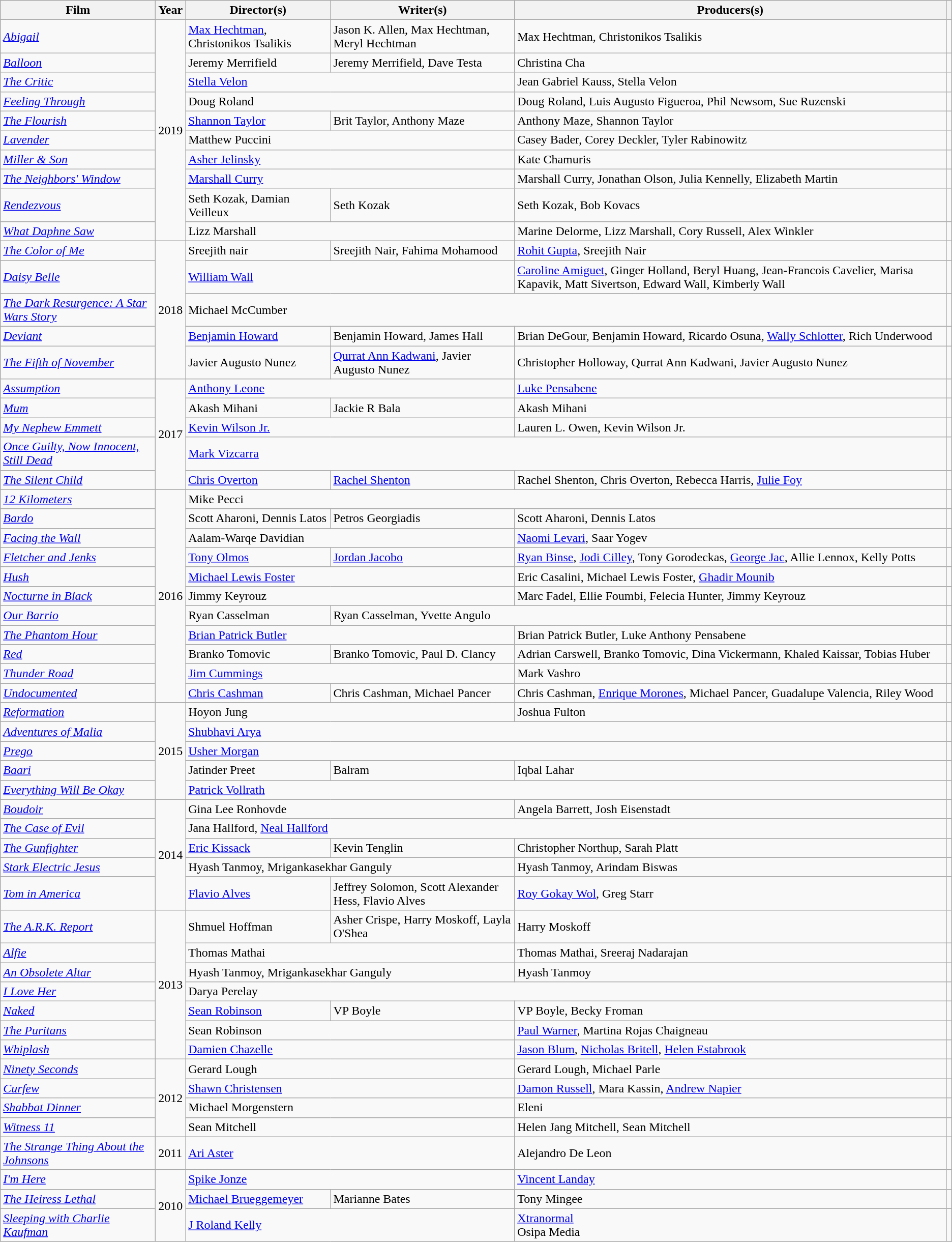<table class="wikitable sortable">
<tr>
<th>Film</th>
<th>Year</th>
<th>Director(s)</th>
<th>Writer(s)</th>
<th>Producers(s)</th>
<th></th>
</tr>
<tr>
<td><em><a href='#'>Abigail</a></em></td>
<td rowspan="10">2019</td>
<td><a href='#'>Max Hechtman</a>, Christonikos Tsalikis</td>
<td>Jason K. Allen, Max Hechtman, Meryl Hechtman</td>
<td>Max Hechtman, Christonikos Tsalikis</td>
<td></td>
</tr>
<tr>
<td><em><a href='#'>Balloon</a></em></td>
<td>Jeremy Merrifield</td>
<td>Jeremy Merrifield, Dave Testa</td>
<td>Christina Cha</td>
<td></td>
</tr>
<tr>
<td><em><a href='#'>The Critic</a></em></td>
<td colspan="2"><a href='#'>Stella Velon</a></td>
<td>Jean Gabriel Kauss, Stella Velon</td>
<td></td>
</tr>
<tr>
<td><em><a href='#'>Feeling Through</a></em></td>
<td colspan="2">Doug Roland</td>
<td>Doug Roland, Luis Augusto Figueroa, Phil Newsom, Sue Ruzenski</td>
<td></td>
</tr>
<tr>
<td><em><a href='#'>The Flourish</a></em></td>
<td><a href='#'>Shannon Taylor</a></td>
<td>Brit Taylor, Anthony Maze</td>
<td>Anthony Maze, Shannon Taylor</td>
<td></td>
</tr>
<tr>
<td><em><a href='#'>Lavender</a></em></td>
<td colspan="2">Matthew Puccini</td>
<td>Casey Bader, Corey Deckler, Tyler Rabinowitz</td>
<td></td>
</tr>
<tr>
<td><em><a href='#'>Miller & Son</a></em></td>
<td colspan="2"><a href='#'>Asher Jelinsky</a></td>
<td>Kate Chamuris</td>
<td></td>
</tr>
<tr>
<td><em><a href='#'>The Neighbors' Window</a></em></td>
<td colspan="2"><a href='#'>Marshall Curry</a></td>
<td>Marshall Curry, Jonathan Olson, Julia Kennelly, Elizabeth Martin</td>
<td></td>
</tr>
<tr>
<td><em><a href='#'>Rendezvous</a></em></td>
<td>Seth Kozak, Damian Veilleux</td>
<td>Seth Kozak</td>
<td>Seth Kozak, Bob Kovacs</td>
<td></td>
</tr>
<tr>
<td><em><a href='#'>What Daphne Saw</a></em></td>
<td colspan="2">Lizz Marshall</td>
<td>Marine Delorme, Lizz Marshall, Cory Russell, Alex Winkler</td>
<td></td>
</tr>
<tr>
<td><em><a href='#'>The Color of Me</a></em></td>
<td rowspan="5">2018</td>
<td>Sreejith nair</td>
<td>Sreejith Nair, Fahima Mohamood</td>
<td><a href='#'>Rohit Gupta</a>, Sreejith Nair</td>
<td></td>
</tr>
<tr>
<td><a href='#'><em>Daisy Belle</em></a></td>
<td colspan="2"><a href='#'>William Wall</a></td>
<td><a href='#'>Caroline Amiguet</a>, Ginger Holland, Beryl Huang, Jean-Francois Cavelier, Marisa Kapavik, Matt Sivertson, Edward Wall, Kimberly Wall</td>
<td></td>
</tr>
<tr>
<td><em><a href='#'>The Dark Resurgence: A Star Wars Story</a></em></td>
<td colspan="3">Michael McCumber</td>
<td></td>
</tr>
<tr>
<td><em><a href='#'>Deviant</a></em></td>
<td><a href='#'>Benjamin Howard</a></td>
<td>Benjamin Howard, James Hall</td>
<td>Brian DeGour, Benjamin Howard, Ricardo Osuna, <a href='#'>Wally Schlotter</a>, Rich Underwood</td>
<td></td>
</tr>
<tr>
<td><em><a href='#'>The Fifth of November</a></em></td>
<td>Javier Augusto Nunez</td>
<td><a href='#'>Qurrat Ann Kadwani</a>, Javier Augusto Nunez</td>
<td>Christopher Holloway, Qurrat Ann Kadwani, Javier Augusto Nunez</td>
<td></td>
</tr>
<tr>
<td><a href='#'><em>Assumption</em></a></td>
<td rowspan="5">2017</td>
<td colspan="2"><a href='#'>Anthony Leone</a></td>
<td><a href='#'>Luke Pensabene</a></td>
<td></td>
</tr>
<tr>
<td><a href='#'><em>Mum</em></a></td>
<td>Akash Mihani</td>
<td>Jackie R Bala</td>
<td>Akash Mihani</td>
<td></td>
</tr>
<tr>
<td><em><a href='#'>My Nephew Emmett</a></em></td>
<td colspan="2"><a href='#'>Kevin Wilson Jr.</a></td>
<td>Lauren L. Owen, Kevin Wilson Jr.</td>
<td></td>
</tr>
<tr>
<td><a href='#'><u><em>Once Guilty, Now Innocent, Still Dead</em></u></a></td>
<td colspan="3"><a href='#'>Mark Vizcarra</a></td>
<td></td>
</tr>
<tr>
<td><em><a href='#'>The Silent Child</a></em></td>
<td><a href='#'>Chris Overton</a></td>
<td><a href='#'>Rachel Shenton</a></td>
<td>Rachel Shenton, Chris Overton, Rebecca Harris, <a href='#'>Julie Foy</a></td>
<td></td>
</tr>
<tr>
<td><em><a href='#'>12 Kilometers</a></em></td>
<td rowspan="11">2016</td>
<td colspan="3">Mike Pecci</td>
<td></td>
</tr>
<tr>
<td><a href='#'><em>Bardo</em></a></td>
<td>Scott Aharoni, Dennis Latos</td>
<td>Petros Georgiadis</td>
<td>Scott Aharoni, Dennis Latos</td>
<td></td>
</tr>
<tr>
<td><em><a href='#'>Facing the Wall</a></em></td>
<td colspan="2">Aalam-Warqe Davidian</td>
<td><a href='#'>Naomi Levari</a>, Saar Yogev</td>
<td></td>
</tr>
<tr>
<td><em><a href='#'>Fletcher and Jenks</a></em></td>
<td><a href='#'>Tony Olmos</a></td>
<td><a href='#'>Jordan Jacobo</a></td>
<td><a href='#'>Ryan Binse</a>, <a href='#'>Jodi Cilley</a>, Tony Gorodeckas, <a href='#'>George Jac</a>, Allie Lennox, Kelly Potts</td>
<td></td>
</tr>
<tr>
<td><em><a href='#'>Hush</a></em></td>
<td colspan="2"><a href='#'>Michael Lewis Foster</a></td>
<td>Eric Casalini, Michael Lewis Foster, <a href='#'>Ghadir Mounib</a></td>
<td></td>
</tr>
<tr>
<td><em><a href='#'>Nocturne in Black</a></em></td>
<td colspan="2">Jimmy Keyrouz</td>
<td>Marc Fadel, Ellie Foumbi, Felecia Hunter, Jimmy Keyrouz</td>
<td></td>
</tr>
<tr>
<td><em><a href='#'>Our Barrio</a></em></td>
<td>Ryan Casselman</td>
<td colspan="2">Ryan Casselman, Yvette Angulo</td>
<td></td>
</tr>
<tr>
<td><em><a href='#'>The Phantom Hour</a></em></td>
<td colspan="2"><a href='#'>Brian Patrick Butler</a></td>
<td>Brian Patrick Butler, Luke Anthony Pensabene</td>
<td></td>
</tr>
<tr>
<td><em><a href='#'>Red</a></em></td>
<td>Branko Tomovic</td>
<td>Branko Tomovic, Paul D. Clancy</td>
<td>Adrian Carswell, Branko Tomovic, Dina Vickermann, Khaled Kaissar, Tobias Huber</td>
<td></td>
</tr>
<tr>
<td><em><a href='#'>Thunder Road</a></em></td>
<td colspan="2"><a href='#'>Jim Cummings</a></td>
<td>Mark Vashro</td>
<td></td>
</tr>
<tr>
<td><a href='#'><em>Undocumented</em></a></td>
<td><a href='#'>Chris Cashman</a></td>
<td>Chris Cashman, Michael Pancer</td>
<td>Chris Cashman, <a href='#'>Enrique Morones</a>, Michael Pancer, Guadalupe Valencia, Riley Wood</td>
<td></td>
</tr>
<tr>
<td><em><a href='#'>Reformation</a></em></td>
<td rowspan="5">2015</td>
<td colspan="2">Hoyon Jung</td>
<td>Joshua Fulton</td>
<td></td>
</tr>
<tr>
<td><em><a href='#'>Adventures of Malia</a></em></td>
<td colspan="3"><a href='#'>Shubhavi Arya</a></td>
<td></td>
</tr>
<tr>
<td><em><a href='#'>Prego</a></em></td>
<td colspan="3"><a href='#'>Usher Morgan</a></td>
<td></td>
</tr>
<tr>
<td><em><a href='#'>Baari</a></em></td>
<td>Jatinder Preet</td>
<td>Balram</td>
<td>Iqbal Lahar</td>
<td></td>
</tr>
<tr>
<td><em><a href='#'>Everything Will Be Okay</a></em></td>
<td colspan="3"><a href='#'>Patrick Vollrath</a></td>
<td></td>
</tr>
<tr>
<td><em><a href='#'>Boudoir</a></em></td>
<td rowspan="5">2014</td>
<td colspan="2">Gina Lee Ronhovde</td>
<td>Angela Barrett, Josh Eisenstadt</td>
<td></td>
</tr>
<tr>
<td><em><a href='#'>The Case of Evil</a></em></td>
<td colspan="3">Jana Hallford, <a href='#'>Neal Hallford</a></td>
<td></td>
</tr>
<tr>
<td><em><a href='#'>The Gunfighter</a></em></td>
<td><a href='#'>Eric Kissack</a></td>
<td>Kevin Tenglin</td>
<td>Christopher Northup, Sarah Platt</td>
<td></td>
</tr>
<tr>
<td><em><a href='#'>Stark Electric Jesus</a></em></td>
<td colspan="2">Hyash Tanmoy, Mrigankasekhar Ganguly</td>
<td>Hyash Tanmoy, Arindam Biswas</td>
<td></td>
</tr>
<tr>
<td><em><a href='#'>Tom in America</a></em></td>
<td><a href='#'>Flavio Alves</a></td>
<td>Jeffrey Solomon, Scott Alexander Hess, Flavio Alves</td>
<td><a href='#'>Roy Gokay Wol</a>, Greg Starr</td>
<td></td>
</tr>
<tr>
<td><em><a href='#'>The A.R.K. Report</a></em></td>
<td rowspan="7">2013</td>
<td>Shmuel Hoffman</td>
<td>Asher Crispe, Harry Moskoff, Layla O'Shea</td>
<td>Harry Moskoff</td>
<td></td>
</tr>
<tr>
<td><em><a href='#'>Alfie</a></em></td>
<td colspan="2">Thomas Mathai</td>
<td>Thomas Mathai, Sreeraj Nadarajan</td>
<td></td>
</tr>
<tr>
<td><em><a href='#'>An Obsolete Altar</a></em></td>
<td colspan="2">Hyash Tanmoy, Mrigankasekhar Ganguly</td>
<td>Hyash Tanmoy</td>
<td></td>
</tr>
<tr>
<td><em><a href='#'>I Love Her</a></em></td>
<td colspan="3">Darya Perelay</td>
<td></td>
</tr>
<tr>
<td><em><a href='#'>Naked</a></em></td>
<td><a href='#'>Sean Robinson</a></td>
<td>VP Boyle</td>
<td>VP Boyle, Becky Froman</td>
<td></td>
</tr>
<tr>
<td><em><a href='#'>The Puritans</a></em></td>
<td colspan="2">Sean Robinson</td>
<td><a href='#'>Paul Warner</a>, Martina Rojas Chaigneau</td>
<td></td>
</tr>
<tr>
<td><em><a href='#'>Whiplash</a></em></td>
<td colspan="2"><a href='#'>Damien Chazelle</a></td>
<td><a href='#'>Jason Blum</a>, <a href='#'>Nicholas Britell</a>, <a href='#'>Helen Estabrook</a></td>
<td></td>
</tr>
<tr>
<td><em><a href='#'>Ninety Seconds</a></em></td>
<td rowspan="4">2012</td>
<td colspan="2">Gerard Lough</td>
<td>Gerard Lough, Michael Parle</td>
<td></td>
</tr>
<tr>
<td><em><a href='#'>Curfew</a></em></td>
<td colspan="2"><a href='#'>Shawn Christensen</a></td>
<td><a href='#'>Damon Russell</a>, Mara Kassin, <a href='#'>Andrew Napier</a></td>
<td></td>
</tr>
<tr>
<td><em><a href='#'>Shabbat Dinner</a></em></td>
<td colspan="2">Michael Morgenstern</td>
<td>Eleni</td>
<td></td>
</tr>
<tr>
<td><em><a href='#'>Witness 11</a></em></td>
<td colspan="2">Sean Mitchell</td>
<td>Helen Jang Mitchell, Sean Mitchell</td>
<td></td>
</tr>
<tr>
<td><em><a href='#'>The Strange Thing About the Johnsons</a></em></td>
<td>2011</td>
<td colspan="2"><a href='#'>Ari Aster</a></td>
<td>Alejandro De Leon</td>
<td></td>
</tr>
<tr>
<td><em><a href='#'>I'm Here</a></em></td>
<td rowspan="3">2010</td>
<td colspan="2"><a href='#'>Spike Jonze</a></td>
<td><a href='#'>Vincent Landay</a></td>
<td></td>
</tr>
<tr>
<td><em><a href='#'>The Heiress Lethal</a></em></td>
<td><a href='#'>Michael Brueggemeyer</a></td>
<td>Marianne Bates</td>
<td>Tony Mingee</td>
<td></td>
</tr>
<tr>
<td><em><a href='#'>Sleeping with Charlie Kaufman</a></em></td>
<td colspan="2"><a href='#'>J Roland Kelly</a></td>
<td><a href='#'>Xtranormal</a><br>Osipa Media</td>
<td></td>
</tr>
</table>
